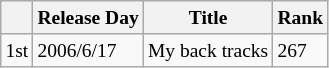<table class=wikitable style="font-size:small">
<tr>
<th></th>
<th>Release Day</th>
<th>Title</th>
<th>Rank</th>
</tr>
<tr>
<td>1st</td>
<td>2006/6/17</td>
<td>My back tracks</td>
<td>267</td>
</tr>
</table>
